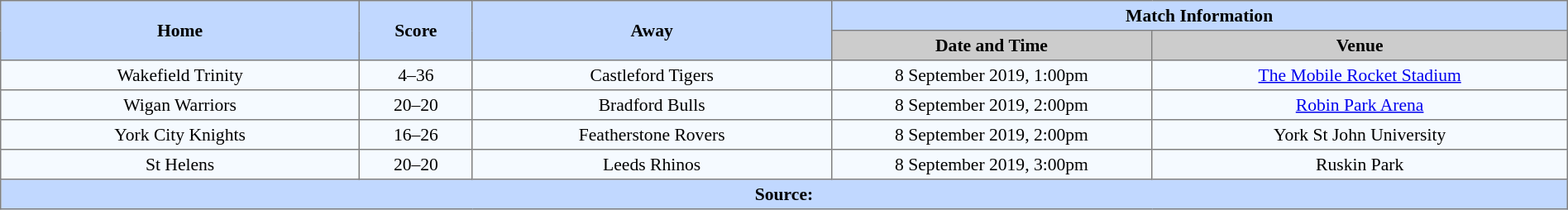<table border=1 style="border-collapse:collapse; font-size:90%; text-align:center;" cellpadding=3 cellspacing=0 width=100%>
<tr bgcolor=#C1D8FF>
<th rowspan=2 width=19%>Home</th>
<th rowspan=2 width=6%>Score</th>
<th rowspan=2 width=19%>Away</th>
<th colspan=2>Match Information</th>
</tr>
<tr bgcolor=#CCCCCC>
<th width=17%>Date and Time</th>
<th width=22%>Venue</th>
</tr>
<tr bgcolor=#F5FAFF>
<td> Wakefield Trinity</td>
<td>4–36</td>
<td> Castleford Tigers</td>
<td>8 September 2019, 1:00pm</td>
<td><a href='#'>The Mobile Rocket Stadium</a></td>
</tr>
<tr bgcolor=#F5FAFF>
<td> Wigan Warriors</td>
<td>20–20</td>
<td> Bradford Bulls</td>
<td>8 September 2019, 2:00pm</td>
<td><a href='#'>Robin Park Arena</a></td>
</tr>
<tr bgcolor=#F5FAFF>
<td> York City Knights</td>
<td>16–26</td>
<td> Featherstone Rovers</td>
<td>8 September 2019, 2:00pm</td>
<td>York St John University</td>
</tr>
<tr bgcolor=#F5FAFF>
<td> St Helens</td>
<td>20–20</td>
<td> Leeds Rhinos</td>
<td>8 September 2019, 3:00pm</td>
<td>Ruskin Park</td>
</tr>
<tr style="background:#c1d8ff;">
<th colspan=6>Source:</th>
</tr>
</table>
